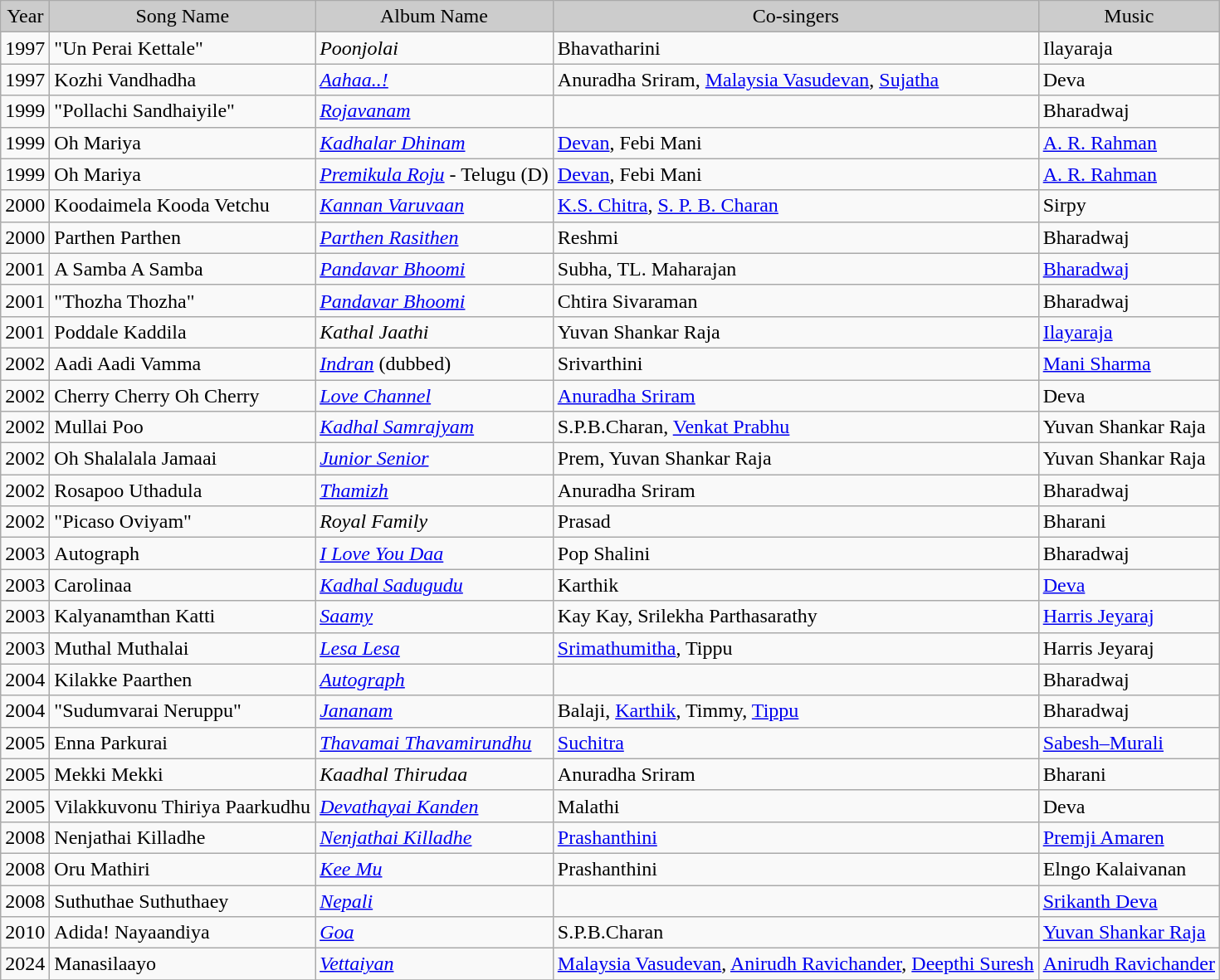<table class="wikitable">
<tr style="background:#ccc; text-align:center;">
<td>Year</td>
<td>Song Name</td>
<td>Album Name</td>
<td>Co-singers</td>
<td>Music</td>
</tr>
<tr>
<td>1997</td>
<td>"Un Perai Kettale"</td>
<td><em>Poonjolai</em></td>
<td>Bhavatharini</td>
<td>Ilayaraja</td>
</tr>
<tr>
<td>1997</td>
<td>Kozhi Vandhadha</td>
<td><em><a href='#'>Aahaa..!</a></em></td>
<td>Anuradha Sriram, <a href='#'>Malaysia Vasudevan</a>, <a href='#'>Sujatha</a></td>
<td>Deva</td>
</tr>
<tr>
<td>1999</td>
<td>"Pollachi Sandhaiyile"</td>
<td><em><a href='#'>Rojavanam</a></em></td>
<td></td>
<td>Bharadwaj</td>
</tr>
<tr>
<td>1999</td>
<td>Oh Mariya</td>
<td><em><a href='#'>Kadhalar Dhinam</a></em></td>
<td><a href='#'>Devan</a>, Febi Mani</td>
<td><a href='#'>A. R. Rahman</a></td>
</tr>
<tr>
<td>1999</td>
<td>Oh Mariya</td>
<td><a href='#'><em>Premikula Roju</em></a> - Telugu (D)</td>
<td><a href='#'>Devan</a>, Febi Mani</td>
<td><a href='#'>A. R. Rahman</a></td>
</tr>
<tr>
<td>2000</td>
<td>Koodaimela Kooda Vetchu</td>
<td><em><a href='#'>Kannan Varuvaan</a></em></td>
<td><a href='#'>K.S. Chitra</a>, <a href='#'>S. P. B. Charan</a></td>
<td>Sirpy</td>
</tr>
<tr>
<td>2000</td>
<td>Parthen Parthen</td>
<td><em><a href='#'>Parthen Rasithen</a></em></td>
<td>Reshmi</td>
<td>Bharadwaj</td>
</tr>
<tr>
<td>2001</td>
<td>A Samba A Samba</td>
<td><em><a href='#'>Pandavar Bhoomi</a></em></td>
<td>Subha, TL. Maharajan</td>
<td><a href='#'>Bharadwaj</a></td>
</tr>
<tr>
<td>2001</td>
<td>"Thozha Thozha"</td>
<td><em><a href='#'>Pandavar Bhoomi</a></em></td>
<td>Chtira Sivaraman</td>
<td>Bharadwaj</td>
</tr>
<tr>
<td>2001</td>
<td>Poddale Kaddila</td>
<td><em>Kathal Jaathi</em></td>
<td>Yuvan Shankar Raja</td>
<td><a href='#'>Ilayaraja</a></td>
</tr>
<tr>
<td>2002</td>
<td>Aadi Aadi Vamma</td>
<td><em><a href='#'>Indran</a></em> (dubbed)</td>
<td>Srivarthini</td>
<td><a href='#'>Mani Sharma</a></td>
</tr>
<tr>
<td>2002</td>
<td>Cherry Cherry Oh Cherry</td>
<td><em><a href='#'>Love Channel</a></em></td>
<td><a href='#'>Anuradha Sriram</a></td>
<td>Deva</td>
</tr>
<tr>
<td>2002</td>
<td>Mullai Poo</td>
<td><em><a href='#'>Kadhal Samrajyam</a></em></td>
<td>S.P.B.Charan, <a href='#'>Venkat Prabhu</a></td>
<td>Yuvan Shankar Raja</td>
</tr>
<tr>
<td>2002</td>
<td>Oh Shalalala Jamaai</td>
<td><em><a href='#'>Junior Senior</a></em></td>
<td>Prem, Yuvan Shankar Raja</td>
<td>Yuvan Shankar Raja</td>
</tr>
<tr>
<td>2002</td>
<td>Rosapoo Uthadula</td>
<td><em><a href='#'>Thamizh</a></em></td>
<td>Anuradha Sriram</td>
<td>Bharadwaj</td>
</tr>
<tr>
<td>2002</td>
<td>"Picaso Oviyam"</td>
<td><em>Royal Family</em></td>
<td>Prasad</td>
<td>Bharani</td>
</tr>
<tr>
<td>2003</td>
<td>Autograph</td>
<td><em><a href='#'>I Love You Daa</a></em></td>
<td>Pop Shalini</td>
<td>Bharadwaj</td>
</tr>
<tr>
<td>2003</td>
<td>Carolinaa</td>
<td><em><a href='#'>Kadhal Sadugudu</a></em></td>
<td>Karthik</td>
<td><a href='#'>Deva</a></td>
</tr>
<tr>
<td>2003</td>
<td>Kalyanamthan Katti</td>
<td><em><a href='#'>Saamy</a></em></td>
<td>Kay Kay, Srilekha Parthasarathy</td>
<td><a href='#'>Harris Jeyaraj</a></td>
</tr>
<tr>
<td>2003</td>
<td>Muthal Muthalai</td>
<td><em><a href='#'>Lesa Lesa</a></em></td>
<td><a href='#'>Srimathumitha</a>, Tippu</td>
<td>Harris Jeyaraj</td>
</tr>
<tr>
<td>2004</td>
<td>Kilakke Paarthen</td>
<td><em><a href='#'>Autograph</a></em></td>
<td></td>
<td>Bharadwaj</td>
</tr>
<tr>
<td>2004</td>
<td>"Sudumvarai Neruppu"</td>
<td><em><a href='#'>Jananam</a></em></td>
<td>Balaji, <a href='#'>Karthik</a>, Timmy, <a href='#'>Tippu</a></td>
<td>Bharadwaj</td>
</tr>
<tr>
<td>2005</td>
<td>Enna Parkurai</td>
<td><em><a href='#'>Thavamai Thavamirundhu</a></em></td>
<td><a href='#'>Suchitra</a></td>
<td><a href='#'>Sabesh–Murali</a></td>
</tr>
<tr>
<td>2005</td>
<td>Mekki Mekki</td>
<td><em>Kaadhal Thirudaa</em></td>
<td>Anuradha Sriram</td>
<td>Bharani</td>
</tr>
<tr>
<td>2005</td>
<td>Vilakkuvonu Thiriya Paarkudhu</td>
<td><em><a href='#'>Devathayai Kanden</a></em></td>
<td>Malathi</td>
<td>Deva</td>
</tr>
<tr>
<td>2008</td>
<td>Nenjathai Killadhe</td>
<td><em><a href='#'>Nenjathai Killadhe</a></em></td>
<td><a href='#'>Prashanthini</a></td>
<td><a href='#'>Premji Amaren</a></td>
</tr>
<tr>
<td>2008</td>
<td>Oru Mathiri</td>
<td><em><a href='#'>Kee Mu</a></em></td>
<td>Prashanthini</td>
<td>Elngo Kalaivanan</td>
</tr>
<tr>
<td>2008</td>
<td>Suthuthae Suthuthaey</td>
<td><em><a href='#'>Nepali</a></em></td>
<td></td>
<td><a href='#'>Srikanth Deva</a></td>
</tr>
<tr>
<td>2010</td>
<td>Adida! Nayaandiya</td>
<td><em><a href='#'>Goa</a></em></td>
<td>S.P.B.Charan</td>
<td><a href='#'>Yuvan Shankar Raja</a></td>
</tr>
<tr>
<td>2024</td>
<td>Manasilaayo</td>
<td><em><a href='#'>Vettaiyan</a></em></td>
<td><a href='#'>Malaysia Vasudevan</a>, <a href='#'>Anirudh Ravichander</a>, <a href='#'>Deepthi Suresh</a></td>
<td><a href='#'>Anirudh Ravichander</a></td>
</tr>
<tr>
</tr>
</table>
